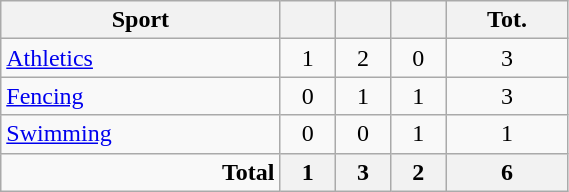<table class="wikitable" width=30% style="font-size:100%; text-align:center;">
<tr>
<th>Sport</th>
<th></th>
<th></th>
<th></th>
<th>Tot.</th>
</tr>
<tr>
<td align=left> <a href='#'>Athletics</a></td>
<td>1</td>
<td>2</td>
<td>0</td>
<td>3</td>
</tr>
<tr>
<td align=left> <a href='#'>Fencing</a></td>
<td>0</td>
<td>1</td>
<td>1</td>
<td>3</td>
</tr>
<tr>
<td align=left> <a href='#'>Swimming</a></td>
<td>0</td>
<td>0</td>
<td>1</td>
<td>1</td>
</tr>
<tr>
<td align=right><strong>Total</strong></td>
<th>1</th>
<th>3</th>
<th>2</th>
<th>6</th>
</tr>
</table>
